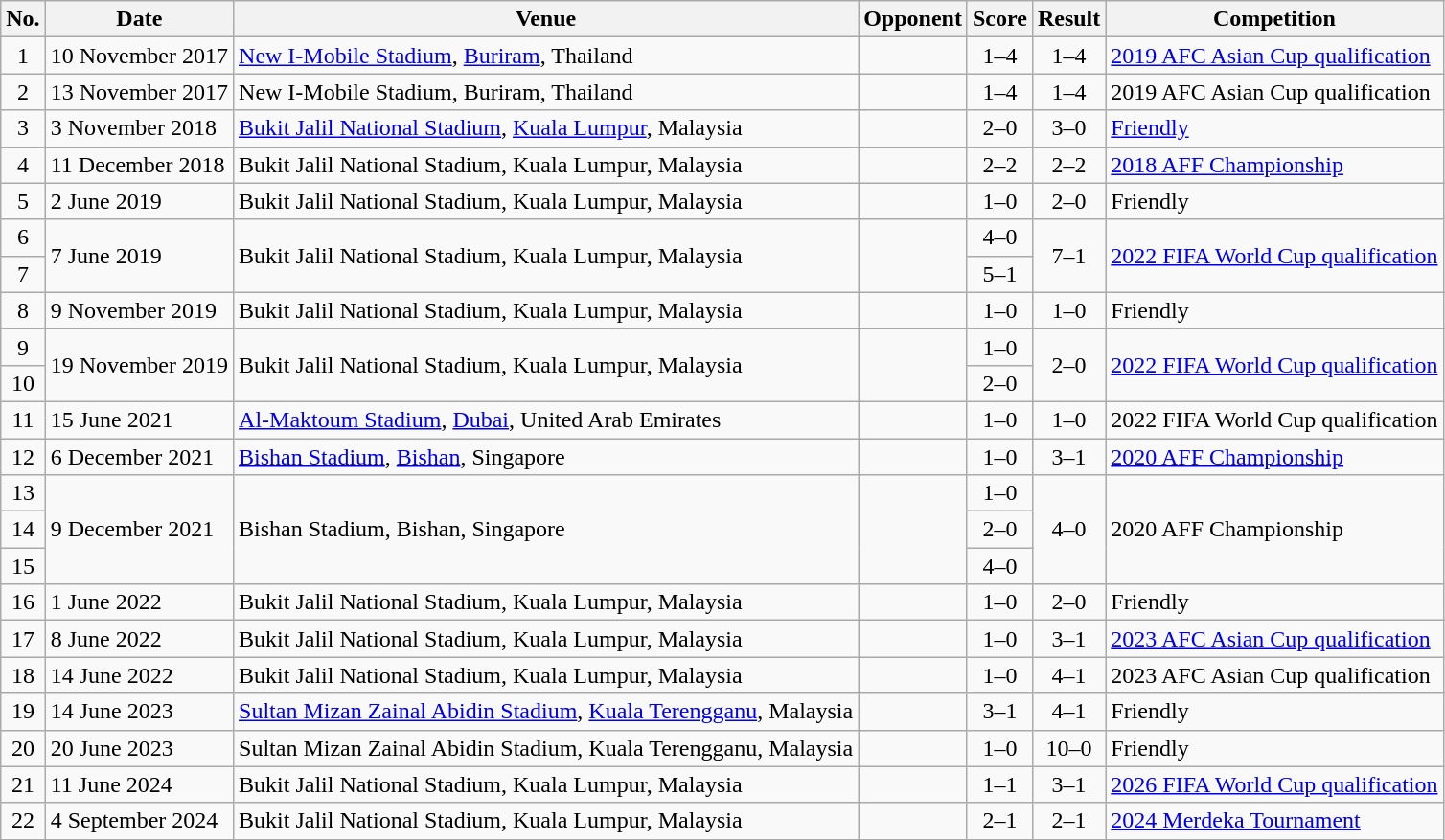<table class="wikitable sortable">
<tr>
<th scope="col">No.</th>
<th scope="col" data-sort-type="date">Date</th>
<th scope="col">Venue</th>
<th scope="col">Opponent</th>
<th scope="col">Score</th>
<th scope="col">Result</th>
<th scope="col">Competition</th>
</tr>
<tr>
<td style="text-align:center">1</td>
<td>10 November 2017</td>
<td><a href='#'>New I-Mobile Stadium</a>, <a href='#'>Buriram</a>, Thailand</td>
<td></td>
<td style="text-align:center">1–4</td>
<td style="text-align:center">1–4</td>
<td><a href='#'>2019 AFC Asian Cup qualification</a></td>
</tr>
<tr>
<td style="text-align:center">2</td>
<td>13 November 2017</td>
<td>New I-Mobile Stadium, Buriram, Thailand</td>
<td></td>
<td style="text-align:center">1–4</td>
<td style="text-align:center">1–4</td>
<td>2019 AFC Asian Cup qualification</td>
</tr>
<tr>
<td style="text-align:center">3</td>
<td>3 November 2018</td>
<td><a href='#'>Bukit Jalil National Stadium</a>, <a href='#'>Kuala Lumpur</a>, Malaysia</td>
<td></td>
<td style="text-align:center">2–0</td>
<td style="text-align:center">3–0</td>
<td><a href='#'>Friendly</a></td>
</tr>
<tr>
<td style="text-align:center">4</td>
<td>11 December 2018</td>
<td>Bukit Jalil National Stadium, Kuala Lumpur, Malaysia</td>
<td></td>
<td style="text-align:center">2–2</td>
<td style="text-align:center">2–2</td>
<td><a href='#'>2018 AFF Championship</a></td>
</tr>
<tr>
<td style="text-align:center">5</td>
<td>2 June 2019</td>
<td>Bukit Jalil National Stadium, Kuala Lumpur, Malaysia</td>
<td></td>
<td style="text-align:center">1–0</td>
<td style="text-align:center">2–0</td>
<td>Friendly</td>
</tr>
<tr>
<td style="text-align:center">6</td>
<td rowspan="2">7 June 2019</td>
<td rowspan="2">Bukit Jalil National Stadium, Kuala Lumpur, Malaysia</td>
<td rowspan="2"></td>
<td style="text-align:center">4–0</td>
<td rowspan="2" style="text-align:center">7–1</td>
<td rowspan="2"><a href='#'>2022 FIFA World Cup qualification</a></td>
</tr>
<tr>
<td style="text-align:center">7</td>
<td style="text-align:center">5–1</td>
</tr>
<tr>
<td style="text-align:center">8</td>
<td>9 November 2019</td>
<td>Bukit Jalil National Stadium, Kuala Lumpur, Malaysia</td>
<td></td>
<td style="text-align:center">1–0</td>
<td style="text-align:center">1–0</td>
<td>Friendly</td>
</tr>
<tr>
<td style="text-align:center">9</td>
<td rowspan="2">19 November 2019</td>
<td rowspan="2">Bukit Jalil National Stadium, Kuala Lumpur, Malaysia</td>
<td rowspan="2"></td>
<td style="text-align:center">1–0</td>
<td rowspan="2" style="text-align:center">2–0</td>
<td rowspan="2"><a href='#'>2022 FIFA World Cup qualification</a></td>
</tr>
<tr>
<td style="text-align:center">10</td>
<td style="text-align:center">2–0</td>
</tr>
<tr>
<td style="text-align:center">11</td>
<td>15 June 2021</td>
<td><a href='#'>Al-Maktoum Stadium</a>, <a href='#'>Dubai</a>, United Arab Emirates</td>
<td></td>
<td style="text-align:center">1–0</td>
<td style="text-align:center">1–0</td>
<td>2022 FIFA World Cup qualification</td>
</tr>
<tr>
<td style="text-align:center">12</td>
<td>6 December 2021</td>
<td><a href='#'>Bishan Stadium</a>, <a href='#'>Bishan</a>, Singapore</td>
<td></td>
<td style="text-align:center">1–0</td>
<td style="text-align:center">3–1</td>
<td><a href='#'>2020 AFF Championship</a></td>
</tr>
<tr>
<td style="text-align:center">13</td>
<td rowspan="3">9 December 2021</td>
<td rowspan="3">Bishan Stadium, Bishan, Singapore</td>
<td rowspan="3"></td>
<td style="text-align:center">1–0</td>
<td rowspan="3" style="text-align:center">4–0</td>
<td rowspan="3">2020 AFF Championship</td>
</tr>
<tr>
<td style="text-align:center">14</td>
<td style="text-align:center">2–0</td>
</tr>
<tr>
<td style="text-align:center">15</td>
<td style="text-align:center">4–0</td>
</tr>
<tr>
<td style="text-align:center">16</td>
<td>1 June 2022</td>
<td>Bukit Jalil National Stadium, Kuala Lumpur, Malaysia</td>
<td></td>
<td style="text-align:center">1–0</td>
<td style="text-align:center">2–0</td>
<td>Friendly</td>
</tr>
<tr>
<td style="text-align:center">17</td>
<td>8 June 2022</td>
<td>Bukit Jalil National Stadium, Kuala Lumpur, Malaysia</td>
<td></td>
<td style="text-align:center">1–0</td>
<td style="text-align:center">3–1</td>
<td><a href='#'>2023 AFC Asian Cup qualification</a></td>
</tr>
<tr>
<td style="text-align:center">18</td>
<td>14 June 2022</td>
<td>Bukit Jalil National Stadium, Kuala Lumpur, Malaysia</td>
<td></td>
<td style="text-align:center">1–0</td>
<td style="text-align:center">4–1</td>
<td>2023 AFC Asian Cup qualification</td>
</tr>
<tr>
<td style="text-align:center">19</td>
<td>14 June 2023</td>
<td><a href='#'>Sultan Mizan Zainal Abidin Stadium</a>, <a href='#'>Kuala Terengganu</a>, Malaysia</td>
<td></td>
<td style="text-align:center">3–1</td>
<td style="text-align:center">4–1</td>
<td>Friendly</td>
</tr>
<tr>
<td style="text-align:center">20</td>
<td>20 June 2023</td>
<td>Sultan Mizan Zainal Abidin Stadium, Kuala Terengganu, Malaysia</td>
<td></td>
<td style="text-align:center">1–0</td>
<td style="text-align:center">10–0</td>
<td>Friendly</td>
</tr>
<tr>
<td style="text-align:center">21</td>
<td>11 June 2024</td>
<td>Bukit Jalil National Stadium, Kuala Lumpur, Malaysia</td>
<td></td>
<td style="text-align:center">1–1</td>
<td style="text-align:center">3–1</td>
<td FIFA World Cup qualification – AFC second round><a href='#'>2026 FIFA World Cup qualification</a></td>
</tr>
<tr>
<td style="text-align:center">22</td>
<td>4 September 2024</td>
<td>Bukit Jalil National Stadium, Kuala Lumpur, Malaysia</td>
<td></td>
<td style="text-align:center">2–1</td>
<td style="text-align:center">2–1</td>
<td><a href='#'>2024 Merdeka Tournament</a></td>
</tr>
</table>
